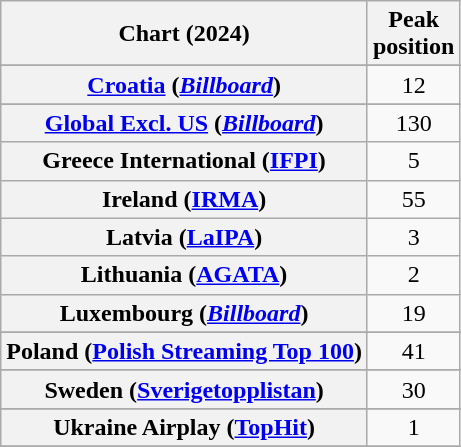<table class="wikitable sortable plainrowheaders" style="text-align:center">
<tr>
<th scope="col">Chart (2024)</th>
<th scope="col">Peak<br>position</th>
</tr>
<tr>
</tr>
<tr>
<th scope="row"><a href='#'>Croatia</a> (<em><a href='#'>Billboard</a></em>)</th>
<td>12</td>
</tr>
<tr>
</tr>
<tr>
</tr>
<tr>
</tr>
<tr>
<th scope="row"><a href='#'>Global Excl. US</a> (<em><a href='#'>Billboard</a></em>)</th>
<td>130</td>
</tr>
<tr>
<th scope="row">Greece International (<a href='#'>IFPI</a>)</th>
<td>5</td>
</tr>
<tr>
<th scope="row">Ireland (<a href='#'>IRMA</a>)</th>
<td>55</td>
</tr>
<tr>
<th scope="row">Latvia (<a href='#'>LaIPA</a>)</th>
<td>3</td>
</tr>
<tr>
<th scope="row">Lithuania (<a href='#'>AGATA</a>)</th>
<td>2</td>
</tr>
<tr>
<th scope="row">Luxembourg (<em><a href='#'>Billboard</a></em>)</th>
<td>19</td>
</tr>
<tr>
</tr>
<tr>
<th scope="row">Poland (<a href='#'>Polish Streaming Top 100</a>)</th>
<td>41</td>
</tr>
<tr>
</tr>
<tr>
<th scope="row">Sweden (<a href='#'>Sverigetopplistan</a>)</th>
<td>30</td>
</tr>
<tr>
</tr>
<tr>
<th scope="row">Ukraine Airplay (<a href='#'>TopHit</a>)</th>
<td>1</td>
</tr>
<tr>
</tr>
</table>
